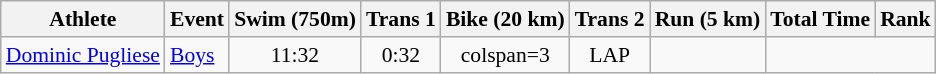<table class="wikitable" style="font-size:90%;">
<tr>
<th>Athlete</th>
<th>Event</th>
<th>Swim (750m)</th>
<th>Trans 1</th>
<th>Bike (20 km)</th>
<th>Trans 2</th>
<th>Run (5 km)</th>
<th>Total Time</th>
<th>Rank</th>
</tr>
<tr align=center>
<td align=left><a href='#'>Dominic Pugliese</a></td>
<td align=left><a href='#'>Boys</a></td>
<td>11:32</td>
<td>0:32</td>
<td>colspan=3 </td>
<td>LAP</td>
<td></td>
</tr>
</table>
